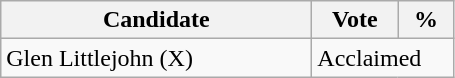<table class="wikitable">
<tr>
<th bgcolor="#DDDDFF" width="200px">Candidate</th>
<th bgcolor="#DDDDFF" width="50px">Vote</th>
<th bgcolor="#DDDDFF" width="30px">%</th>
</tr>
<tr>
<td>Glen Littlejohn (X)</td>
<td colspan="2">Acclaimed</td>
</tr>
</table>
